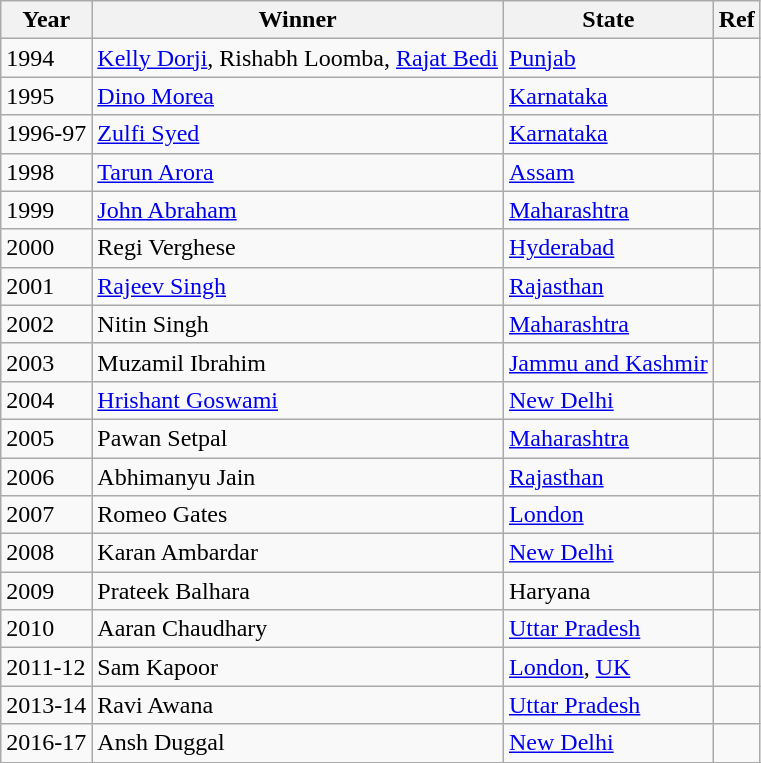<table class="wikitable">
<tr>
<th>Year</th>
<th>Winner</th>
<th>State</th>
<th>Ref</th>
</tr>
<tr>
<td>1994</td>
<td><a href='#'>Kelly Dorji</a>, Rishabh Loomba, <a href='#'>Rajat Bedi</a></td>
<td><a href='#'>Punjab</a></td>
<td></td>
</tr>
<tr>
<td>1995</td>
<td><a href='#'>Dino Morea</a></td>
<td><a href='#'>Karnataka</a></td>
<td></td>
</tr>
<tr>
<td>1996-97</td>
<td><a href='#'>Zulfi Syed</a></td>
<td><a href='#'>Karnataka</a></td>
<td></td>
</tr>
<tr>
<td>1998</td>
<td><a href='#'>Tarun Arora</a></td>
<td><a href='#'>Assam</a></td>
<td></td>
</tr>
<tr>
<td>1999</td>
<td><a href='#'>John Abraham</a></td>
<td><a href='#'>Maharashtra</a></td>
<td></td>
</tr>
<tr>
<td>2000</td>
<td>Regi Verghese</td>
<td><a href='#'>Hyderabad</a></td>
<td></td>
</tr>
<tr>
<td>2001</td>
<td><a href='#'>Rajeev Singh</a></td>
<td><a href='#'>Rajasthan</a></td>
<td></td>
</tr>
<tr>
<td>2002</td>
<td>Nitin Singh</td>
<td><a href='#'>Maharashtra</a></td>
<td></td>
</tr>
<tr>
<td>2003</td>
<td>Muzamil Ibrahim</td>
<td><a href='#'>Jammu and Kashmir</a></td>
<td></td>
</tr>
<tr>
<td>2004</td>
<td><a href='#'>Hrishant Goswami</a></td>
<td><a href='#'>New Delhi</a></td>
<td></td>
</tr>
<tr>
<td>2005</td>
<td>Pawan Setpal</td>
<td><a href='#'>Maharashtra</a></td>
<td></td>
</tr>
<tr>
<td>2006</td>
<td>Abhimanyu Jain</td>
<td><a href='#'>Rajasthan</a></td>
<td></td>
</tr>
<tr>
<td>2007</td>
<td>Romeo Gates</td>
<td><a href='#'>London</a></td>
<td></td>
</tr>
<tr>
<td>2008</td>
<td>Karan Ambardar</td>
<td><a href='#'>New Delhi</a></td>
<td></td>
</tr>
<tr>
<td>2009</td>
<td>Prateek Balhara</td>
<td>Haryana</td>
<td></td>
</tr>
<tr>
<td>2010</td>
<td>Aaran Chaudhary</td>
<td><a href='#'>Uttar Pradesh</a></td>
<td></td>
</tr>
<tr>
<td>2011-12</td>
<td>Sam Kapoor</td>
<td><a href='#'>London</a>, <a href='#'>UK</a></td>
<td></td>
</tr>
<tr>
<td>2013-14</td>
<td>Ravi Awana</td>
<td><a href='#'>Uttar Pradesh</a></td>
<td></td>
</tr>
<tr>
<td>2016-17</td>
<td>Ansh Duggal</td>
<td><a href='#'>New Delhi</a></td>
<td></td>
</tr>
<tr>
</tr>
</table>
